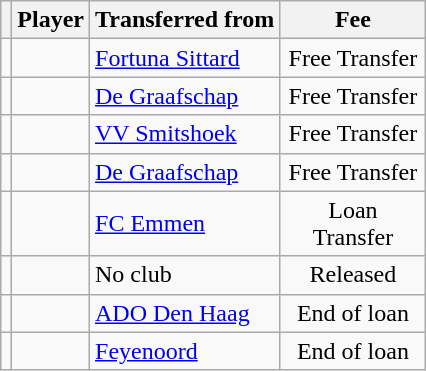<table class="wikitable plainrowheaders sortable">
<tr>
<th></th>
<th scope=col>Player</th>
<th>Transferred from</th>
<th !scope=col; style="width: 90px;">Fee</th>
</tr>
<tr>
<td align=center></td>
<td></td>
<td> <a href='#'>Fortuna Sittard</a></td>
<td align=center>Free Transfer</td>
</tr>
<tr>
<td align=center></td>
<td></td>
<td> <a href='#'>De Graafschap</a></td>
<td align=center>Free Transfer</td>
</tr>
<tr>
<td align=center></td>
<td></td>
<td> <a href='#'>VV Smitshoek</a></td>
<td align=center>Free Transfer</td>
</tr>
<tr>
<td align=center></td>
<td></td>
<td> <a href='#'>De Graafschap</a></td>
<td align=center>Free Transfer</td>
</tr>
<tr>
<td align=center></td>
<td></td>
<td> <a href='#'>FC Emmen</a></td>
<td align=center>Loan Transfer</td>
</tr>
<tr>
<td align=center></td>
<td></td>
<td>No club</td>
<td align=center>Released</td>
</tr>
<tr>
<td align=center></td>
<td></td>
<td> <a href='#'>ADO Den Haag</a></td>
<td align=center>End of loan</td>
</tr>
<tr>
<td align=center></td>
<td></td>
<td> <a href='#'>Feyenoord</a></td>
<td align=center>End of loan</td>
</tr>
</table>
